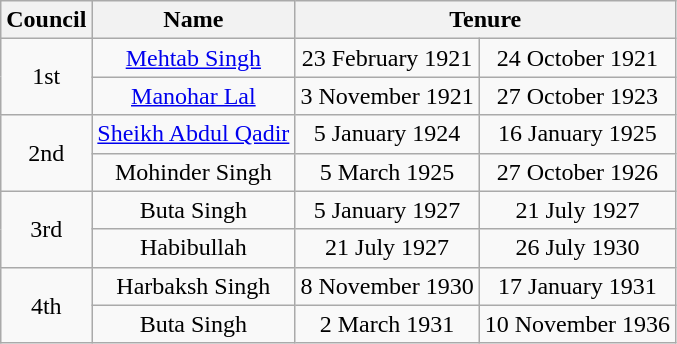<table class="wikitable" style="text-align:center">
<tr>
<th>Council</th>
<th>Name</th>
<th colspan=2>Tenure</th>
</tr>
<tr>
<td rowspan=2>1st</td>
<td><a href='#'>Mehtab Singh</a></td>
<td>23 February 1921</td>
<td>24 October 1921</td>
</tr>
<tr>
<td><a href='#'>Manohar Lal</a></td>
<td>3 November 1921</td>
<td>27 October 1923</td>
</tr>
<tr>
<td rowspan=2>2nd</td>
<td><a href='#'>Sheikh Abdul Qadir</a></td>
<td>5 January 1924</td>
<td>16 January 1925</td>
</tr>
<tr>
<td>Mohinder Singh</td>
<td>5 March 1925</td>
<td>27 October 1926</td>
</tr>
<tr>
<td rowspan=2>3rd</td>
<td>Buta Singh</td>
<td>5 January 1927</td>
<td>21 July 1927</td>
</tr>
<tr>
<td>Habibullah</td>
<td>21 July 1927</td>
<td>26 July 1930</td>
</tr>
<tr>
<td rowspan=2>4th</td>
<td>Harbaksh Singh</td>
<td>8 November 1930</td>
<td>17 January 1931</td>
</tr>
<tr>
<td>Buta Singh</td>
<td>2 March 1931</td>
<td>10 November 1936</td>
</tr>
</table>
